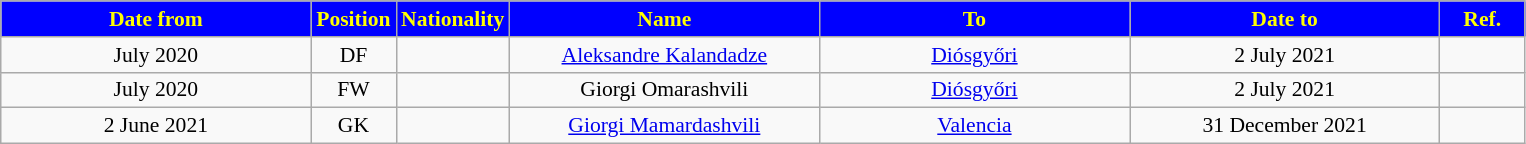<table class="wikitable" style="text-align:center; font-size:90%; ">
<tr>
<th style="background:#0000FF; color:#ffff00; width:200px;">Date from</th>
<th style="background:#0000FF; color:#ffff00; width:50px;">Position</th>
<th style="background:#0000FF; color:#ffff00; width:50px;">Nationality</th>
<th style="background:#0000FF; color:#ffff00; width:200px;">Name</th>
<th style="background:#0000FF; color:#ffff00; width:200px;">To</th>
<th style="background:#0000FF; color:#ffff00; width:200px;">Date to</th>
<th style="background:#0000FF; color:#ffff00; width:50px;">Ref.</th>
</tr>
<tr>
<td>July 2020</td>
<td>DF</td>
<td></td>
<td><a href='#'>Aleksandre Kalandadze</a></td>
<td><a href='#'>Diósgyőri</a></td>
<td>2 July 2021</td>
<td></td>
</tr>
<tr>
<td>July 2020</td>
<td>FW</td>
<td></td>
<td>Giorgi Omarashvili</td>
<td><a href='#'>Diósgyőri</a></td>
<td>2 July 2021</td>
<td></td>
</tr>
<tr>
<td>2 June 2021</td>
<td>GK</td>
<td></td>
<td><a href='#'>Giorgi Mamardashvili</a></td>
<td><a href='#'>Valencia</a></td>
<td>31 December 2021</td>
<td></td>
</tr>
</table>
